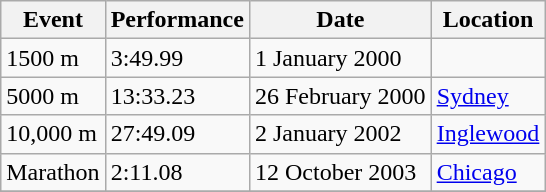<table class=wikitable>
<tr>
<th>Event</th>
<th>Performance</th>
<th>Date</th>
<th>Location</th>
</tr>
<tr>
<td>1500 m</td>
<td>3:49.99</td>
<td>1 January 2000</td>
<td></td>
</tr>
<tr>
<td>5000 m</td>
<td>13:33.23</td>
<td>26 February 2000</td>
<td><a href='#'>Sydney</a></td>
</tr>
<tr>
<td>10,000 m</td>
<td>27:49.09</td>
<td>2 January 2002</td>
<td><a href='#'>Inglewood</a></td>
</tr>
<tr>
<td>Marathon</td>
<td>2:11.08</td>
<td>12 October 2003</td>
<td><a href='#'>Chicago</a></td>
</tr>
<tr>
</tr>
</table>
